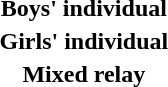<table>
<tr>
<th scope="row">Boys' individual<br></th>
<td></td>
<td></td>
<td></td>
</tr>
<tr>
<th scope="row">Girls' individual<br></th>
<td></td>
<td></td>
<td></td>
</tr>
<tr>
<th scope="row">Mixed relay<br></th>
<td><br></td>
<td><br></td>
<td><br></td>
</tr>
<tr>
</tr>
</table>
